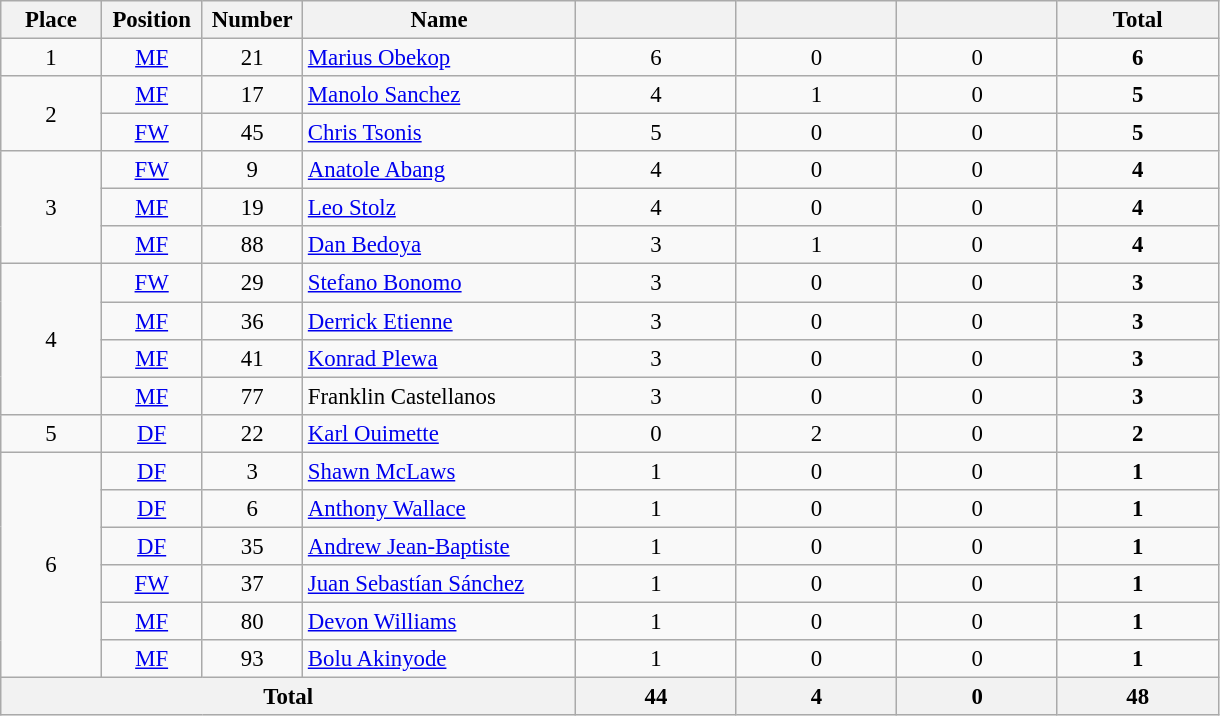<table class="wikitable" style="font-size: 95%; text-align: center;">
<tr>
<th width=60>Place</th>
<th width=60>Position</th>
<th width=60>Number</th>
<th width=175>Name</th>
<th width=100></th>
<th width=100></th>
<th width=100></th>
<th width=100><strong>Total</strong></th>
</tr>
<tr>
<td>1</td>
<td><a href='#'>MF</a></td>
<td>21</td>
<td align="left"> <a href='#'>Marius Obekop</a></td>
<td>6</td>
<td>0</td>
<td>0</td>
<td><strong>6</strong></td>
</tr>
<tr>
<td rowspan="2">2</td>
<td><a href='#'>MF</a></td>
<td>17</td>
<td align="left"> <a href='#'>Manolo Sanchez</a></td>
<td>4</td>
<td>1</td>
<td>0</td>
<td><strong>5</strong></td>
</tr>
<tr>
<td><a href='#'>FW</a></td>
<td>45</td>
<td align="left"> <a href='#'>Chris Tsonis</a></td>
<td>5</td>
<td>0</td>
<td>0</td>
<td><strong>5</strong></td>
</tr>
<tr>
<td rowspan="3">3</td>
<td><a href='#'>FW</a></td>
<td>9</td>
<td align="left"> <a href='#'>Anatole Abang</a></td>
<td>4</td>
<td>0</td>
<td>0</td>
<td><strong>4</strong></td>
</tr>
<tr>
<td><a href='#'>MF</a></td>
<td>19</td>
<td align="left"> <a href='#'>Leo Stolz</a></td>
<td>4</td>
<td>0</td>
<td>0</td>
<td><strong>4</strong></td>
</tr>
<tr>
<td><a href='#'>MF</a></td>
<td>88</td>
<td align="left"> <a href='#'>Dan Bedoya</a></td>
<td>3</td>
<td>1</td>
<td>0</td>
<td><strong>4</strong></td>
</tr>
<tr>
<td rowspan="4">4</td>
<td><a href='#'>FW</a></td>
<td>29</td>
<td align="left"> <a href='#'>Stefano Bonomo</a></td>
<td>3</td>
<td>0</td>
<td>0</td>
<td><strong>3</strong></td>
</tr>
<tr>
<td><a href='#'>MF</a></td>
<td>36</td>
<td align="left"> <a href='#'>Derrick Etienne</a></td>
<td>3</td>
<td>0</td>
<td>0</td>
<td><strong>3</strong></td>
</tr>
<tr>
<td><a href='#'>MF</a></td>
<td>41</td>
<td align="left"> <a href='#'>Konrad Plewa</a></td>
<td>3</td>
<td>0</td>
<td>0</td>
<td><strong>3</strong></td>
</tr>
<tr>
<td><a href='#'>MF</a></td>
<td>77</td>
<td align="left"> Franklin Castellanos</td>
<td>3</td>
<td>0</td>
<td>0</td>
<td><strong>3</strong></td>
</tr>
<tr>
<td>5</td>
<td><a href='#'>DF</a></td>
<td>22</td>
<td align="left"> <a href='#'>Karl Ouimette</a></td>
<td>0</td>
<td>2</td>
<td>0</td>
<td><strong>2</strong></td>
</tr>
<tr>
<td rowspan="6">6</td>
<td><a href='#'>DF</a></td>
<td>3</td>
<td align="left"> <a href='#'>Shawn McLaws</a></td>
<td>1</td>
<td>0</td>
<td>0</td>
<td><strong>1</strong></td>
</tr>
<tr>
<td><a href='#'>DF</a></td>
<td>6</td>
<td align="left"> <a href='#'>Anthony Wallace</a></td>
<td>1</td>
<td>0</td>
<td>0</td>
<td><strong>1</strong></td>
</tr>
<tr>
<td><a href='#'>DF</a></td>
<td>35</td>
<td align="left"> <a href='#'>Andrew Jean-Baptiste</a></td>
<td>1</td>
<td>0</td>
<td>0</td>
<td><strong>1</strong></td>
</tr>
<tr>
<td><a href='#'>FW</a></td>
<td>37</td>
<td align="left"> <a href='#'>Juan Sebastían Sánchez</a></td>
<td>1</td>
<td>0</td>
<td>0</td>
<td><strong>1</strong></td>
</tr>
<tr>
<td><a href='#'>MF</a></td>
<td>80</td>
<td align="left"> <a href='#'>Devon Williams</a></td>
<td>1</td>
<td>0</td>
<td>0</td>
<td><strong>1</strong></td>
</tr>
<tr>
<td><a href='#'>MF</a></td>
<td>93</td>
<td align="left"> <a href='#'>Bolu Akinyode</a></td>
<td>1</td>
<td>0</td>
<td>0</td>
<td><strong>1</strong></td>
</tr>
<tr>
<th colspan="4">Total</th>
<th>44</th>
<th>4</th>
<th>0</th>
<th>48</th>
</tr>
</table>
